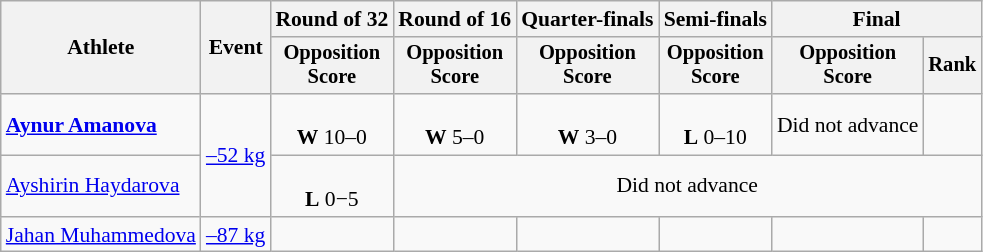<table class=wikitable style=font-size:90%;text-align:center>
<tr>
<th rowspan=2>Athlete</th>
<th rowspan=2>Event</th>
<th>Round of 32</th>
<th>Round of 16</th>
<th>Quarter-finals</th>
<th>Semi-finals</th>
<th colspan=2>Final</th>
</tr>
<tr style=font-size:95%>
<th>Opposition<br>Score</th>
<th>Opposition<br>Score</th>
<th>Opposition<br>Score</th>
<th>Opposition<br>Score</th>
<th>Opposition<br>Score</th>
<th>Rank</th>
</tr>
<tr>
<td align="left"><strong><a href='#'>Aynur Amanova</a></strong></td>
<td align=left rowspan=2><a href='#'>–52 kg</a></td>
<td><br><strong>W</strong> 10–0</td>
<td><br><strong>W</strong> 5–0</td>
<td><br><strong>W</strong> 3–0</td>
<td><br><strong>L</strong> 0–10</td>
<td>Did not advance</td>
<td></td>
</tr>
<tr>
<td align=left><a href='#'>Ayshirin Haydarova</a></td>
<td><br><strong>L</strong> 0−5</td>
<td colspan=5>Did not advance</td>
</tr>
<tr>
<td align=left><a href='#'>Jahan Muhammedova</a></td>
<td align=left><a href='#'>–87 kg</a></td>
<td></td>
<td><br></td>
<td></td>
<td></td>
<td></td>
<td></td>
</tr>
</table>
